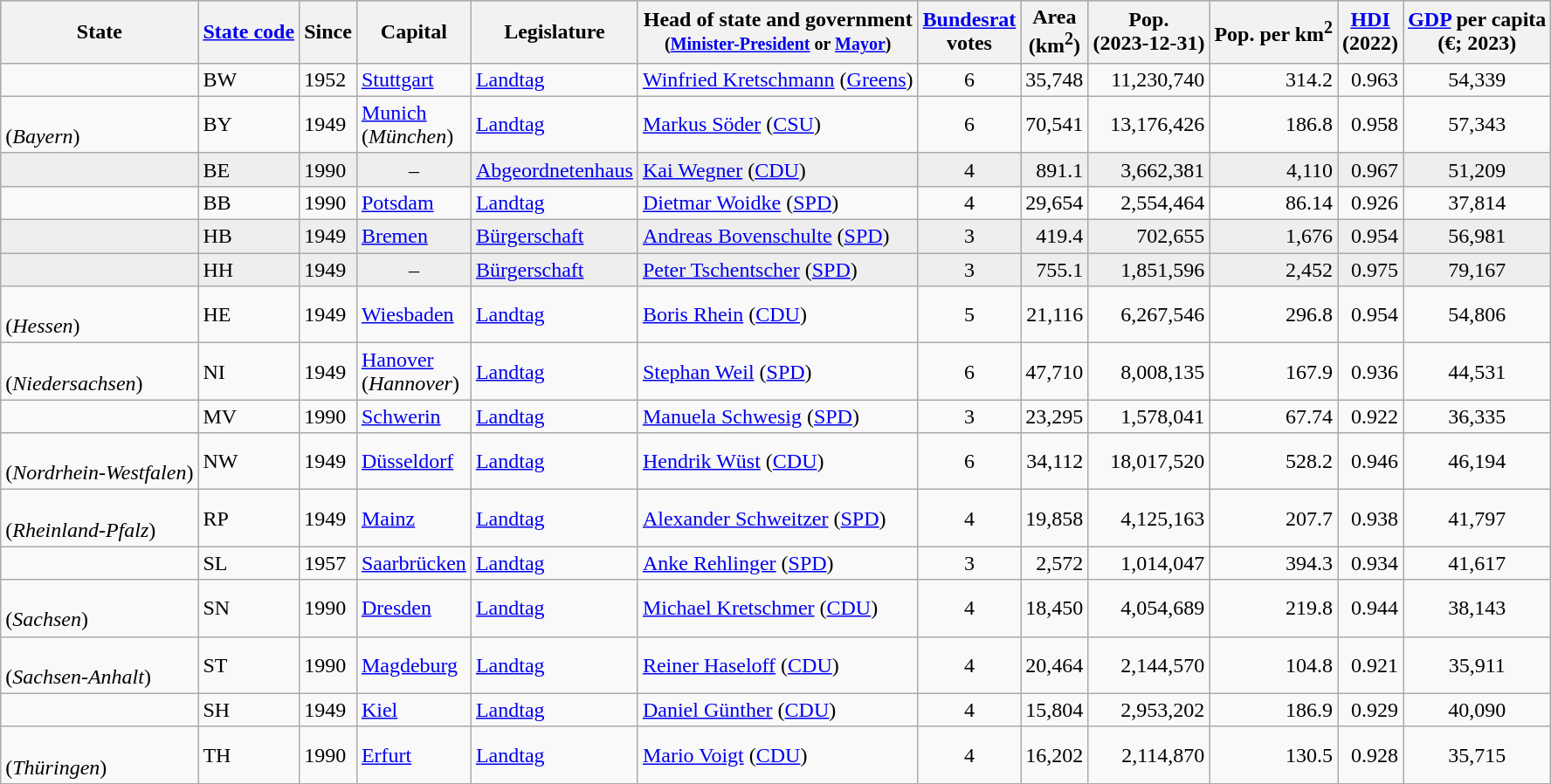<table style="clear:both" class="sortable wikitable">
<tr style="background:#bbb">
<th>State</th>
<th><a href='#'>State code</a></th>
<th>Since</th>
<th>Capital</th>
<th>Legis­lature</th>
<th>Head of state and government<br><small>(<a href='#'>Minister-President</a> or <a href='#'>Mayor</a>)</small></th>
<th data-sort-type="number"><a href='#'>Bun­des­rat</a><br>votes</th>
<th data-sort-type="number">Area<br>(km<sup>2</sup>)</th>
<th data-sort-type="number">Pop.<br>(2023-12-31)</th>
<th data-sort-type="number">Pop. per km<sup>2</sup></th>
<th data-sort-type="number"><a href='#'>HDI</a><br>(2022)</th>
<th data-sort-type="number"><a href='#'>GDP</a> per capita<br>(€; 2023)</th>
</tr>
<tr>
<td></td>
<td>BW</td>
<td>1952</td>
<td><a href='#'>Stuttgart</a></td>
<td><a href='#'>Landtag</a></td>
<td><a href='#'>Winfried Kretschmann</a> (<a href='#'>Greens</a>)</td>
<td style="text-align:center">6</td>
<td style="text-align:right">35,748</td>
<td style="text-align:right">11,230,740</td>
<td style="text-align:right">314.2</td>
<td style="text-align:right">0.963</td>
<td style="text-align:center">54,339</td>
</tr>
<tr>
<td><br>(<em>Bayern</em>)</td>
<td>BY</td>
<td>1949</td>
<td><a href='#'>Munich</a><br>(<em>München</em>)</td>
<td><a href='#'>Landtag</a></td>
<td><a href='#'>Markus Söder</a> (<a href='#'>CSU</a>)</td>
<td style="text-align:center">6</td>
<td style="text-align:right">70,541</td>
<td style="text-align:right">13,176,426</td>
<td style="text-align:right">186.8</td>
<td style="text-align:right">0.958</td>
<td style="text-align:center">57,343</td>
</tr>
<tr style="background: #eee">
<td></td>
<td>BE</td>
<td>1990</td>
<td style="text-align:center">–</td>
<td><a href='#'>Abgeord­netenhaus</a></td>
<td><a href='#'>Kai Wegner</a> (<a href='#'>CDU</a>)</td>
<td style="text-align:center">4</td>
<td style="text-align:right">891.1</td>
<td style="text-align:right">3,662,381</td>
<td style="text-align:right">4,110</td>
<td style="text-align:right">0.967</td>
<td style="text-align:center">51,209</td>
</tr>
<tr>
<td></td>
<td>BB</td>
<td>1990</td>
<td><a href='#'>Potsdam</a></td>
<td><a href='#'>Landtag</a></td>
<td><a href='#'>Dietmar Woidke</a> (<a href='#'>SPD</a>)</td>
<td style="text-align:center">4</td>
<td style="text-align:right">29,654</td>
<td style="text-align:right">2,554,464</td>
<td style="text-align:right">86.14</td>
<td style="text-align:right">0.926</td>
<td style="text-align:center">37,814</td>
</tr>
<tr style="background: #eee">
<td></td>
<td>HB</td>
<td>1949</td>
<td><a href='#'>Bremen</a></td>
<td><a href='#'>Bürger­schaft</a></td>
<td><a href='#'>Andreas Bovenschulte</a> (<a href='#'>SPD</a>)</td>
<td style="text-align:center">3</td>
<td style="text-align:right">419.4</td>
<td style="text-align:right">702,655</td>
<td style="text-align:right">1,676</td>
<td style="text-align:right">0.954</td>
<td style="text-align:center">56,981</td>
</tr>
<tr style="background: #eee">
<td></td>
<td>HH</td>
<td>1949</td>
<td style="text-align:center">–</td>
<td><a href='#'>Bürger­schaft</a></td>
<td><a href='#'>Peter Tschentscher</a> (<a href='#'>SPD</a>)</td>
<td style="text-align:center">3</td>
<td style="text-align:right">755.1</td>
<td style="text-align:right">1,851,596</td>
<td style="text-align:right">2,452</td>
<td style="text-align:right">0.975</td>
<td style="text-align:center">79,167</td>
</tr>
<tr>
<td><br>(<em>Hessen</em>)</td>
<td>HE</td>
<td>1949</td>
<td><a href='#'>Wiesbaden</a></td>
<td><a href='#'>Landtag</a></td>
<td><a href='#'>Boris Rhein</a> (<a href='#'>CDU</a>)</td>
<td style="text-align:center">5</td>
<td style="text-align:right">21,116</td>
<td style="text-align:right">6,267,546</td>
<td style="text-align:right">296.8</td>
<td style="text-align:right">0.954</td>
<td style="text-align:center">54,806</td>
</tr>
<tr>
<td><br>(<em>Niedersachsen</em>)</td>
<td>NI</td>
<td>1949</td>
<td><a href='#'>Hanover</a><br>(<em>Hannover</em>)</td>
<td><a href='#'>Landtag</a></td>
<td><a href='#'>Stephan Weil</a> (<a href='#'>SPD</a>)</td>
<td style="text-align:center">6</td>
<td style="text-align:right">47,710</td>
<td style="text-align:right">8,008,135</td>
<td style="text-align:right">167.9</td>
<td style="text-align:right">0.936</td>
<td style="text-align:center">44,531</td>
</tr>
<tr>
<td></td>
<td>MV</td>
<td>1990</td>
<td><a href='#'>Schwerin</a></td>
<td><a href='#'>Landtag</a></td>
<td><a href='#'>Manuela Schwesig</a> (<a href='#'>SPD</a>)</td>
<td style="text-align:center">3</td>
<td style="text-align:right">23,295</td>
<td style="text-align:right">1,578,041</td>
<td style="text-align:right">67.74</td>
<td style="text-align:right">0.922</td>
<td style="text-align:center">36,335</td>
</tr>
<tr>
<td><br>(<em>Nordrhein-Westfalen</em>)</td>
<td>NW</td>
<td>1949</td>
<td><a href='#'>Düsseldorf</a></td>
<td><a href='#'>Landtag</a></td>
<td><a href='#'>Hendrik Wüst</a> (<a href='#'>CDU</a>)</td>
<td style="text-align:center">6</td>
<td style="text-align:right">34,112</td>
<td style="text-align:right">18,017,520</td>
<td style="text-align:right">528.2</td>
<td style="text-align:right">0.946</td>
<td style="text-align:center">46,194</td>
</tr>
<tr>
<td><br>(<em>Rheinland-Pfalz</em>)</td>
<td>RP</td>
<td>1949</td>
<td><a href='#'>Mainz</a></td>
<td><a href='#'>Landtag</a></td>
<td><a href='#'>Alexander Schweitzer</a> (<a href='#'>SPD</a>)</td>
<td style="text-align:center">4</td>
<td style="text-align:right">19,858</td>
<td style="text-align:right">4,125,163</td>
<td style="text-align:right">207.7</td>
<td style="text-align:right">0.938</td>
<td style="text-align:center">41,797</td>
</tr>
<tr>
<td></td>
<td>SL</td>
<td>1957</td>
<td><a href='#'>Saarbrücken</a></td>
<td><a href='#'>Landtag</a></td>
<td><a href='#'>Anke Rehlinger</a> (<a href='#'>SPD</a>)</td>
<td style="text-align:center">3</td>
<td style="text-align:right">2,572</td>
<td style="text-align:right">1,014,047</td>
<td style="text-align:right">394.3</td>
<td style="text-align:right">0.934</td>
<td style="text-align:center">41,617</td>
</tr>
<tr>
<td><br>(<em>Sachsen</em>)</td>
<td>SN</td>
<td>1990</td>
<td><a href='#'>Dresden</a></td>
<td><a href='#'>Landtag</a></td>
<td><a href='#'>Michael Kretschmer</a> (<a href='#'>CDU</a>)</td>
<td style="text-align:center">4</td>
<td style="text-align:right">18,450</td>
<td style="text-align:right">4,054,689</td>
<td style="text-align:right">219.8</td>
<td style="text-align:right">0.944</td>
<td style="text-align:center">38,143</td>
</tr>
<tr>
<td><br>(<em>Sachsen-Anhalt</em>)</td>
<td>ST</td>
<td>1990</td>
<td><a href='#'>Magdeburg</a></td>
<td><a href='#'>Landtag</a></td>
<td><a href='#'>Reiner Haseloff</a> (<a href='#'>CDU</a>)</td>
<td style="text-align:center">4</td>
<td style="text-align:right">20,464</td>
<td style="text-align:right">2,144,570</td>
<td style="text-align:right">104.8</td>
<td style="text-align:right">0.921</td>
<td style="text-align:center">35,911</td>
</tr>
<tr>
<td></td>
<td>SH</td>
<td>1949</td>
<td><a href='#'>Kiel</a></td>
<td><a href='#'>Landtag</a></td>
<td><a href='#'>Daniel Günther</a> (<a href='#'>CDU</a>)</td>
<td style="text-align:center">4</td>
<td style="text-align:right">15,804</td>
<td style="text-align:right">2,953,202</td>
<td style="text-align:right">186.9</td>
<td style="text-align:right">0.929</td>
<td style="text-align:center">40,090</td>
</tr>
<tr>
<td><br>(<em>Thüringen</em>)</td>
<td>TH</td>
<td>1990</td>
<td><a href='#'>Erfurt</a></td>
<td><a href='#'>Landtag</a></td>
<td><a href='#'>Mario Voigt</a> (<a href='#'>CDU</a>)</td>
<td style="text-align:center">4</td>
<td style="text-align:right">16,202</td>
<td style="text-align:right">2,114,870</td>
<td style="text-align:right">130.5</td>
<td style="text-align:right">0.928</td>
<td style="text-align:center">35,715</td>
</tr>
</table>
